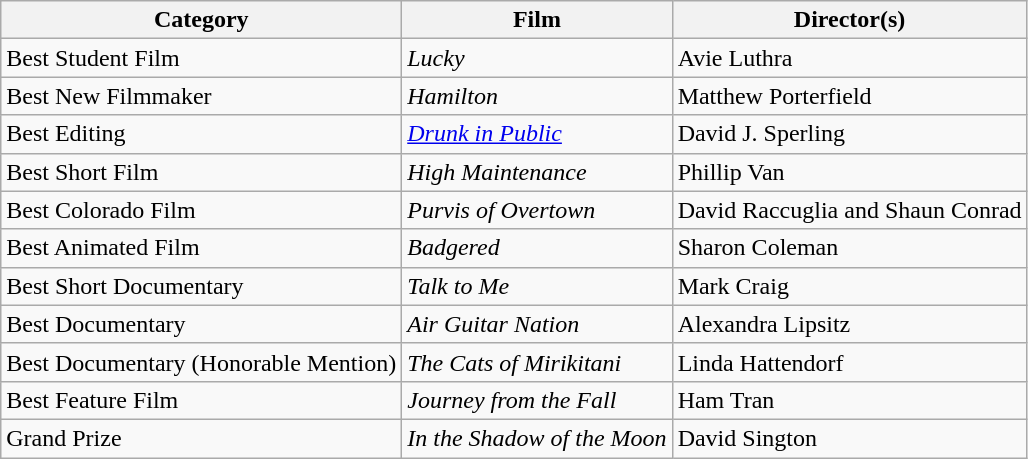<table class="wikitable">
<tr>
<th><strong>Category</strong></th>
<th><strong>Film</strong></th>
<th><strong>Director(s)</strong></th>
</tr>
<tr>
<td>Best Student Film</td>
<td><em>Lucky</em></td>
<td>Avie Luthra</td>
</tr>
<tr>
<td>Best New Filmmaker</td>
<td><em>Hamilton</em></td>
<td>Matthew Porterfield</td>
</tr>
<tr>
<td>Best Editing</td>
<td><em><a href='#'>Drunk in Public</a></em></td>
<td>David J. Sperling</td>
</tr>
<tr>
<td>Best Short Film</td>
<td><em>High Maintenance</em></td>
<td>Phillip Van</td>
</tr>
<tr>
<td>Best Colorado Film</td>
<td><em>Purvis of Overtown</em></td>
<td>David Raccuglia and Shaun Conrad</td>
</tr>
<tr>
<td>Best Animated Film</td>
<td><em>Badgered</em></td>
<td>Sharon Coleman</td>
</tr>
<tr>
<td>Best Short Documentary</td>
<td><em>Talk to Me</em></td>
<td>Mark Craig</td>
</tr>
<tr>
<td>Best Documentary</td>
<td><em>Air Guitar Nation</em></td>
<td>Alexandra Lipsitz</td>
</tr>
<tr>
<td>Best Documentary (Honorable Mention)</td>
<td><em>The Cats of Mirikitani</em></td>
<td>Linda Hattendorf</td>
</tr>
<tr>
<td>Best Feature Film</td>
<td><em>Journey from the Fall</em></td>
<td>Ham Tran</td>
</tr>
<tr>
<td>Grand Prize</td>
<td><em>In the Shadow of the Moon</em></td>
<td>David Sington</td>
</tr>
</table>
